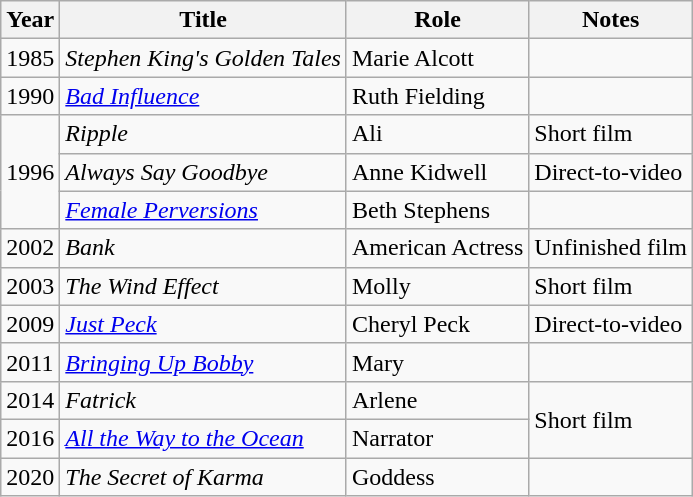<table class="wikitable sortable">
<tr>
<th>Year</th>
<th>Title</th>
<th>Role</th>
<th class="unsortable">Notes</th>
</tr>
<tr>
<td>1985</td>
<td><em>Stephen King's Golden Tales</em></td>
<td>Marie Alcott</td>
<td></td>
</tr>
<tr>
<td>1990</td>
<td><em><a href='#'>Bad Influence</a></em></td>
<td>Ruth Fielding</td>
<td></td>
</tr>
<tr>
<td rowspan="3">1996</td>
<td><em>Ripple</em></td>
<td>Ali</td>
<td>Short film</td>
</tr>
<tr>
<td><em>Always Say Goodbye</em></td>
<td>Anne Kidwell</td>
<td>Direct-to-video</td>
</tr>
<tr>
<td><em><a href='#'>Female Perversions</a></em></td>
<td>Beth Stephens</td>
<td></td>
</tr>
<tr>
<td>2002</td>
<td><em>Bank</em></td>
<td>American Actress</td>
<td>Unfinished film</td>
</tr>
<tr>
<td>2003</td>
<td><em>The Wind Effect</em></td>
<td>Molly</td>
<td>Short film</td>
</tr>
<tr>
<td>2009</td>
<td><em><a href='#'>Just Peck</a></em></td>
<td>Cheryl Peck</td>
<td>Direct-to-video</td>
</tr>
<tr>
<td>2011</td>
<td><em><a href='#'>Bringing Up Bobby</a></em></td>
<td>Mary</td>
<td></td>
</tr>
<tr>
<td>2014</td>
<td><em>Fatrick</em></td>
<td>Arlene</td>
<td rowspan="2">Short film</td>
</tr>
<tr>
<td>2016</td>
<td><em><a href='#'>All the Way to the Ocean</a></em></td>
<td>Narrator</td>
</tr>
<tr>
<td>2020</td>
<td><em>The Secret of Karma</em></td>
<td>Goddess</td>
<td></td>
</tr>
</table>
